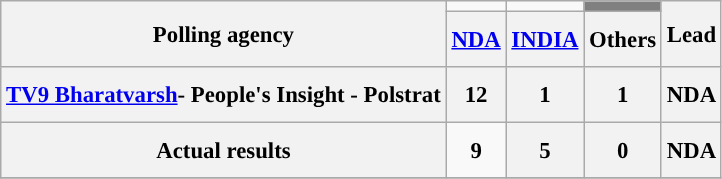<table class="wikitable" style="text-align:center;font-size:95%;line-height:30px;">
<tr>
<th rowspan="2" class="wikitable">Polling agency</th>
<td></td>
<td></td>
<td style="background:grey;"></td>
<th rowspan="2">Lead</th>
</tr>
<tr>
<th class="wikitable"><a href='#'>NDA</a></th>
<th class="wikitable"><a href='#'>INDIA</a></th>
<th class="wikitable">Others</th>
</tr>
<tr>
<th><a href='#'>TV9 Bharatvarsh</a>- People's Insight - Polstrat</th>
<th>12</th>
<th>1</th>
<th>1</th>
<th>NDA</th>
</tr>
<tr>
<th>Actual results</th>
<td bgcolor=><strong>9</strong></td>
<th>5</th>
<th>0</th>
<th style="background:"><strong>NDA</strong></th>
</tr>
<tr>
</tr>
</table>
